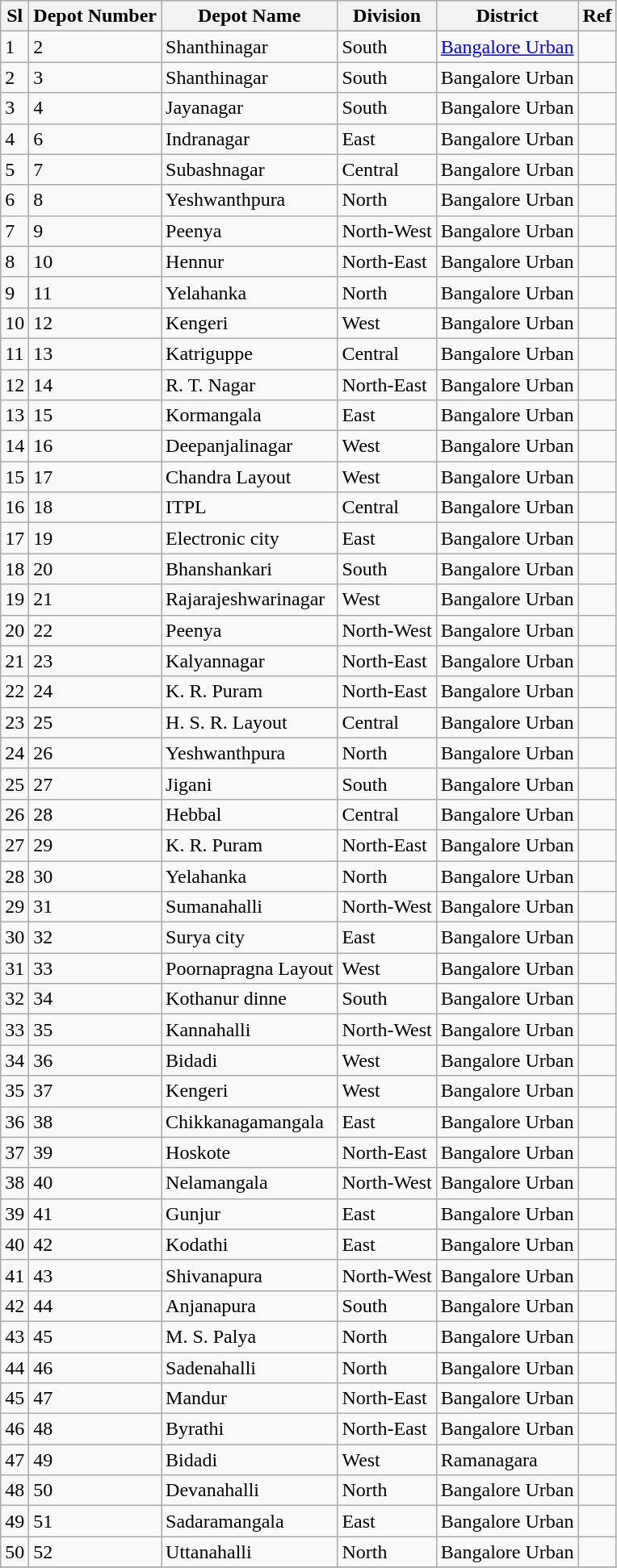<table class="wikitable sortable">
<tr>
<th>Sl</th>
<th>Depot Number</th>
<th>Depot Name</th>
<th>Division</th>
<th>District</th>
<th>Ref</th>
</tr>
<tr>
<td>1</td>
<td>2</td>
<td>Shanthinagar</td>
<td>South</td>
<td><a href='#'>Bangalore Urban</a></td>
<td></td>
</tr>
<tr>
<td>2</td>
<td>3</td>
<td>Shanthinagar</td>
<td>South</td>
<td>Bangalore Urban</td>
<td></td>
</tr>
<tr>
<td>3</td>
<td>4</td>
<td>Jayanagar</td>
<td>South</td>
<td>Bangalore Urban</td>
<td></td>
</tr>
<tr>
<td>4</td>
<td>6</td>
<td>Indranagar</td>
<td>East</td>
<td>Bangalore Urban</td>
<td></td>
</tr>
<tr>
<td>5</td>
<td>7</td>
<td>Subashnagar</td>
<td>Central</td>
<td>Bangalore Urban</td>
<td></td>
</tr>
<tr>
<td>6</td>
<td>8</td>
<td>Yeshwanthpura</td>
<td>North</td>
<td>Bangalore Urban</td>
<td></td>
</tr>
<tr>
<td>7</td>
<td>9</td>
<td>Peenya</td>
<td>North-West</td>
<td>Bangalore Urban</td>
<td></td>
</tr>
<tr>
<td>8</td>
<td>10</td>
<td>Hennur</td>
<td>North-East</td>
<td>Bangalore Urban</td>
<td></td>
</tr>
<tr>
<td>9</td>
<td>11</td>
<td>Yelahanka</td>
<td>North</td>
<td>Bangalore Urban</td>
<td></td>
</tr>
<tr>
<td>10</td>
<td>12</td>
<td>Kengeri</td>
<td>West</td>
<td>Bangalore Urban</td>
<td></td>
</tr>
<tr>
<td>11</td>
<td>13</td>
<td>Katriguppe</td>
<td>Central</td>
<td>Bangalore Urban</td>
<td></td>
</tr>
<tr>
<td>12</td>
<td>14</td>
<td>R. T. Nagar</td>
<td>North-East</td>
<td>Bangalore Urban</td>
<td></td>
</tr>
<tr>
<td>13</td>
<td>15</td>
<td>Kormangala</td>
<td>East</td>
<td>Bangalore Urban</td>
<td></td>
</tr>
<tr>
<td>14</td>
<td>16</td>
<td>Deepanjalinagar</td>
<td>West</td>
<td>Bangalore Urban</td>
<td></td>
</tr>
<tr>
<td>15</td>
<td>17</td>
<td>Chandra Layout</td>
<td>West</td>
<td>Bangalore Urban</td>
<td></td>
</tr>
<tr>
<td>16</td>
<td>18</td>
<td>ITPL</td>
<td>Central</td>
<td>Bangalore Urban</td>
<td></td>
</tr>
<tr>
<td>17</td>
<td>19</td>
<td>Electronic city</td>
<td>East</td>
<td>Bangalore Urban</td>
<td></td>
</tr>
<tr>
<td>18</td>
<td>20</td>
<td>Bhanshankari</td>
<td>South</td>
<td>Bangalore Urban</td>
<td></td>
</tr>
<tr>
<td>19</td>
<td>21</td>
<td>Rajarajeshwarinagar</td>
<td>West</td>
<td>Bangalore Urban</td>
<td></td>
</tr>
<tr>
<td>20</td>
<td>22</td>
<td>Peenya</td>
<td>North-West</td>
<td>Bangalore Urban</td>
<td></td>
</tr>
<tr>
<td>21</td>
<td>23</td>
<td>Kalyannagar</td>
<td>North-East</td>
<td>Bangalore Urban</td>
<td></td>
</tr>
<tr>
<td>22</td>
<td>24</td>
<td>K. R. Puram</td>
<td>North-East</td>
<td>Bangalore Urban</td>
<td></td>
</tr>
<tr>
<td>23</td>
<td>25</td>
<td>H. S. R. Layout</td>
<td>Central</td>
<td>Bangalore Urban</td>
<td></td>
</tr>
<tr>
<td>24</td>
<td>26</td>
<td>Yeshwanthpura</td>
<td>North</td>
<td>Bangalore Urban</td>
<td></td>
</tr>
<tr>
<td>25</td>
<td>27</td>
<td>Jigani</td>
<td>South</td>
<td>Bangalore Urban</td>
<td></td>
</tr>
<tr>
<td>26</td>
<td>28</td>
<td>Hebbal</td>
<td>Central</td>
<td>Bangalore Urban</td>
<td></td>
</tr>
<tr>
<td>27</td>
<td>29</td>
<td>K. R. Puram</td>
<td>North-East</td>
<td>Bangalore Urban</td>
<td></td>
</tr>
<tr>
<td>28</td>
<td>30</td>
<td>Yelahanka</td>
<td>North</td>
<td>Bangalore Urban</td>
<td></td>
</tr>
<tr>
<td>29</td>
<td>31</td>
<td>Sumanahalli</td>
<td>North-West</td>
<td>Bangalore Urban</td>
<td></td>
</tr>
<tr>
<td>30</td>
<td>32</td>
<td>Surya city</td>
<td>East</td>
<td>Bangalore Urban</td>
<td></td>
</tr>
<tr>
<td>31</td>
<td>33</td>
<td>Poornapragna Layout</td>
<td>West</td>
<td>Bangalore Urban</td>
<td></td>
</tr>
<tr>
<td>32</td>
<td>34</td>
<td>Kothanur dinne</td>
<td>South</td>
<td>Bangalore Urban</td>
<td></td>
</tr>
<tr>
<td>33</td>
<td>35</td>
<td>Kannahalli</td>
<td>North-West</td>
<td>Bangalore Urban</td>
<td></td>
</tr>
<tr>
<td>34</td>
<td>36</td>
<td>Bidadi</td>
<td>West</td>
<td>Bangalore Urban</td>
<td></td>
</tr>
<tr>
<td>35</td>
<td>37</td>
<td>Kengeri</td>
<td>West</td>
<td>Bangalore Urban</td>
<td></td>
</tr>
<tr>
<td>36</td>
<td>38</td>
<td>Chikkanagamangala</td>
<td>East</td>
<td>Bangalore Urban</td>
<td></td>
</tr>
<tr>
<td>37</td>
<td>39</td>
<td>Hoskote</td>
<td>North-East</td>
<td>Bangalore Urban</td>
<td></td>
</tr>
<tr>
<td>38</td>
<td>40</td>
<td>Nelamangala</td>
<td>North-West</td>
<td>Bangalore Urban</td>
<td></td>
</tr>
<tr>
<td>39</td>
<td>41</td>
<td>Gunjur</td>
<td>East</td>
<td>Bangalore Urban</td>
<td></td>
</tr>
<tr>
<td>40</td>
<td>42</td>
<td>Kodathi</td>
<td>East</td>
<td>Bangalore Urban</td>
<td></td>
</tr>
<tr>
<td>41</td>
<td>43</td>
<td>Shivanapura</td>
<td>North-West</td>
<td>Bangalore Urban</td>
<td></td>
</tr>
<tr>
<td>42</td>
<td>44</td>
<td>Anjanapura</td>
<td>South</td>
<td>Bangalore Urban</td>
<td></td>
</tr>
<tr>
<td>43</td>
<td>45</td>
<td>M. S. Palya</td>
<td>North</td>
<td>Bangalore Urban</td>
<td></td>
</tr>
<tr>
<td>44</td>
<td>46</td>
<td>Sadenahalli</td>
<td>North</td>
<td>Bangalore Urban</td>
<td></td>
</tr>
<tr>
<td>45</td>
<td>47</td>
<td>Mandur</td>
<td>North-East</td>
<td>Bangalore Urban</td>
<td></td>
</tr>
<tr>
<td>46</td>
<td>48</td>
<td>Byrathi</td>
<td>North-East</td>
<td>Bangalore Urban</td>
<td></td>
</tr>
<tr>
<td>47</td>
<td>49</td>
<td>Bidadi</td>
<td>West</td>
<td>Ramanagara</td>
<td></td>
</tr>
<tr>
<td>48</td>
<td>50</td>
<td>Devanahalli</td>
<td>North</td>
<td>Bangalore Urban</td>
<td></td>
</tr>
<tr>
<td>49</td>
<td>51</td>
<td>Sadaramangala</td>
<td>East</td>
<td>Bangalore Urban</td>
<td></td>
</tr>
<tr>
<td>50</td>
<td>52</td>
<td>Uttanahalli</td>
<td>North</td>
<td>Bangalore Urban</td>
<td></td>
</tr>
<tr>
</tr>
</table>
